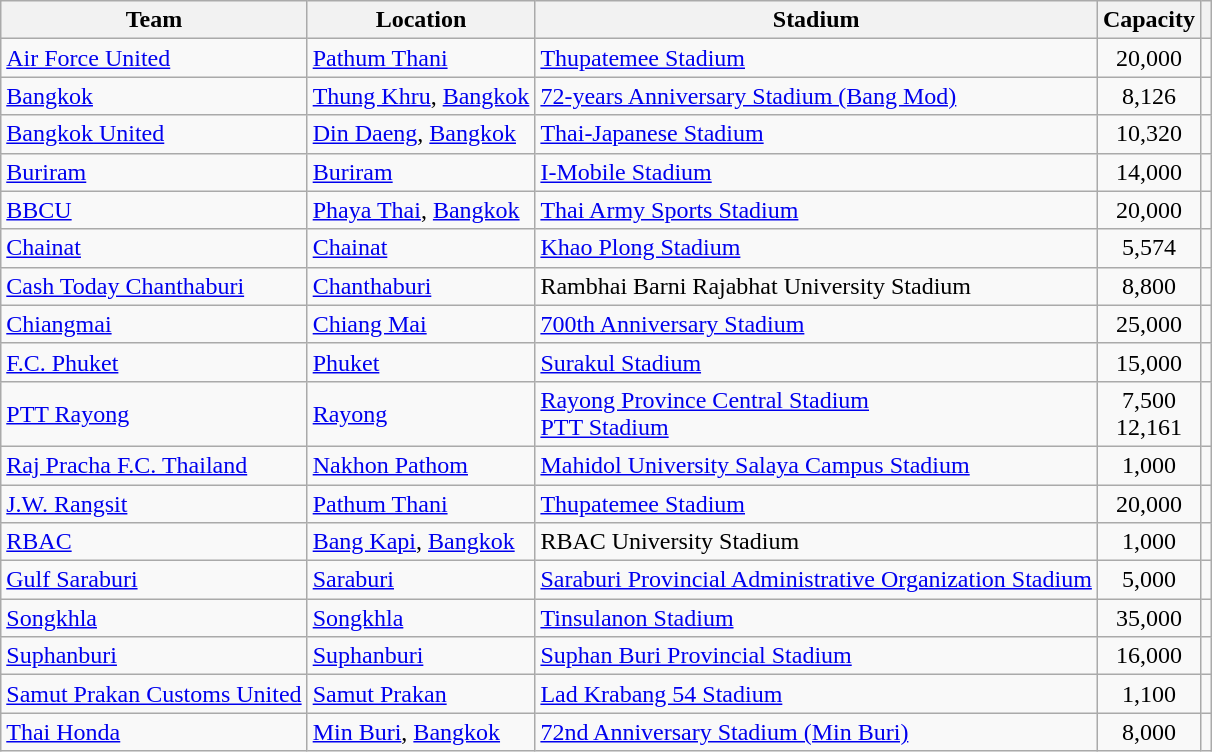<table class="wikitable sortable">
<tr>
<th>Team</th>
<th>Location</th>
<th>Stadium</th>
<th>Capacity</th>
<th class="unsortable"></th>
</tr>
<tr>
<td><a href='#'>Air Force United</a></td>
<td><a href='#'>Pathum Thani</a></td>
<td><a href='#'>Thupatemee Stadium</a></td>
<td align="center">20,000</td>
<td></td>
</tr>
<tr>
<td><a href='#'>Bangkok</a></td>
<td><a href='#'>Thung Khru</a>, <a href='#'>Bangkok</a></td>
<td><a href='#'>72-years Anniversary Stadium (Bang Mod)</a></td>
<td align="center">8,126</td>
<td></td>
</tr>
<tr>
<td><a href='#'>Bangkok United</a></td>
<td><a href='#'>Din Daeng</a>, <a href='#'>Bangkok</a></td>
<td><a href='#'>Thai-Japanese Stadium</a></td>
<td align="center">10,320</td>
<td></td>
</tr>
<tr>
<td><a href='#'>Buriram</a></td>
<td><a href='#'>Buriram</a></td>
<td><a href='#'>I-Mobile Stadium</a></td>
<td align="center">14,000</td>
<td></td>
</tr>
<tr>
<td><a href='#'>BBCU</a></td>
<td><a href='#'>Phaya Thai</a>, <a href='#'>Bangkok</a></td>
<td><a href='#'>Thai Army Sports Stadium</a></td>
<td align="center">20,000</td>
<td></td>
</tr>
<tr>
<td><a href='#'>Chainat</a></td>
<td><a href='#'>Chainat</a></td>
<td><a href='#'>Khao Plong Stadium</a></td>
<td align="center">5,574</td>
<td></td>
</tr>
<tr>
<td><a href='#'>Cash Today Chanthaburi</a></td>
<td><a href='#'>Chanthaburi</a></td>
<td>Rambhai Barni Rajabhat University Stadium</td>
<td align="center">8,800</td>
<td></td>
</tr>
<tr>
<td><a href='#'>Chiangmai</a></td>
<td><a href='#'>Chiang Mai</a></td>
<td><a href='#'>700th Anniversary Stadium</a></td>
<td align="center">25,000</td>
<td></td>
</tr>
<tr>
<td><a href='#'>F.C. Phuket</a></td>
<td><a href='#'>Phuket</a></td>
<td><a href='#'>Surakul Stadium</a></td>
<td align="center">15,000</td>
<td></td>
</tr>
<tr>
<td><a href='#'>PTT Rayong</a></td>
<td><a href='#'>Rayong</a></td>
<td><a href='#'>Rayong Province Central Stadium</a><br><a href='#'>PTT Stadium</a></td>
<td align="center">7,500<br>12,161</td>
<td><br></td>
</tr>
<tr>
<td><a href='#'>Raj Pracha F.C. Thailand</a></td>
<td><a href='#'>Nakhon Pathom</a></td>
<td><a href='#'>Mahidol University Salaya Campus Stadium</a></td>
<td align="center">1,000</td>
<td></td>
</tr>
<tr>
<td><a href='#'>J.W. Rangsit</a></td>
<td><a href='#'>Pathum Thani</a></td>
<td><a href='#'>Thupatemee Stadium</a></td>
<td align="center">20,000</td>
<td></td>
</tr>
<tr>
<td><a href='#'>RBAC</a></td>
<td><a href='#'>Bang Kapi</a>, <a href='#'>Bangkok</a></td>
<td>RBAC University Stadium</td>
<td align="center">1,000</td>
<td></td>
</tr>
<tr>
<td><a href='#'>Gulf Saraburi</a></td>
<td><a href='#'>Saraburi</a></td>
<td><a href='#'>Saraburi Provincial Administrative Organization Stadium</a></td>
<td align="center">5,000</td>
<td></td>
</tr>
<tr>
<td><a href='#'>Songkhla</a></td>
<td><a href='#'>Songkhla</a></td>
<td><a href='#'>Tinsulanon Stadium</a></td>
<td align="center">35,000</td>
<td></td>
</tr>
<tr>
<td><a href='#'>Suphanburi</a></td>
<td><a href='#'>Suphanburi</a></td>
<td><a href='#'>Suphan Buri Provincial Stadium</a></td>
<td align="center">16,000</td>
<td></td>
</tr>
<tr>
<td><a href='#'>Samut Prakan Customs United</a></td>
<td><a href='#'>Samut Prakan</a></td>
<td><a href='#'>Lad Krabang 54 Stadium</a></td>
<td align="center">1,100</td>
<td></td>
</tr>
<tr>
<td><a href='#'>Thai Honda</a></td>
<td><a href='#'>Min Buri</a>, <a href='#'>Bangkok</a></td>
<td><a href='#'>72nd Anniversary Stadium (Min Buri)</a></td>
<td align="center">8,000</td>
<td></td>
</tr>
</table>
